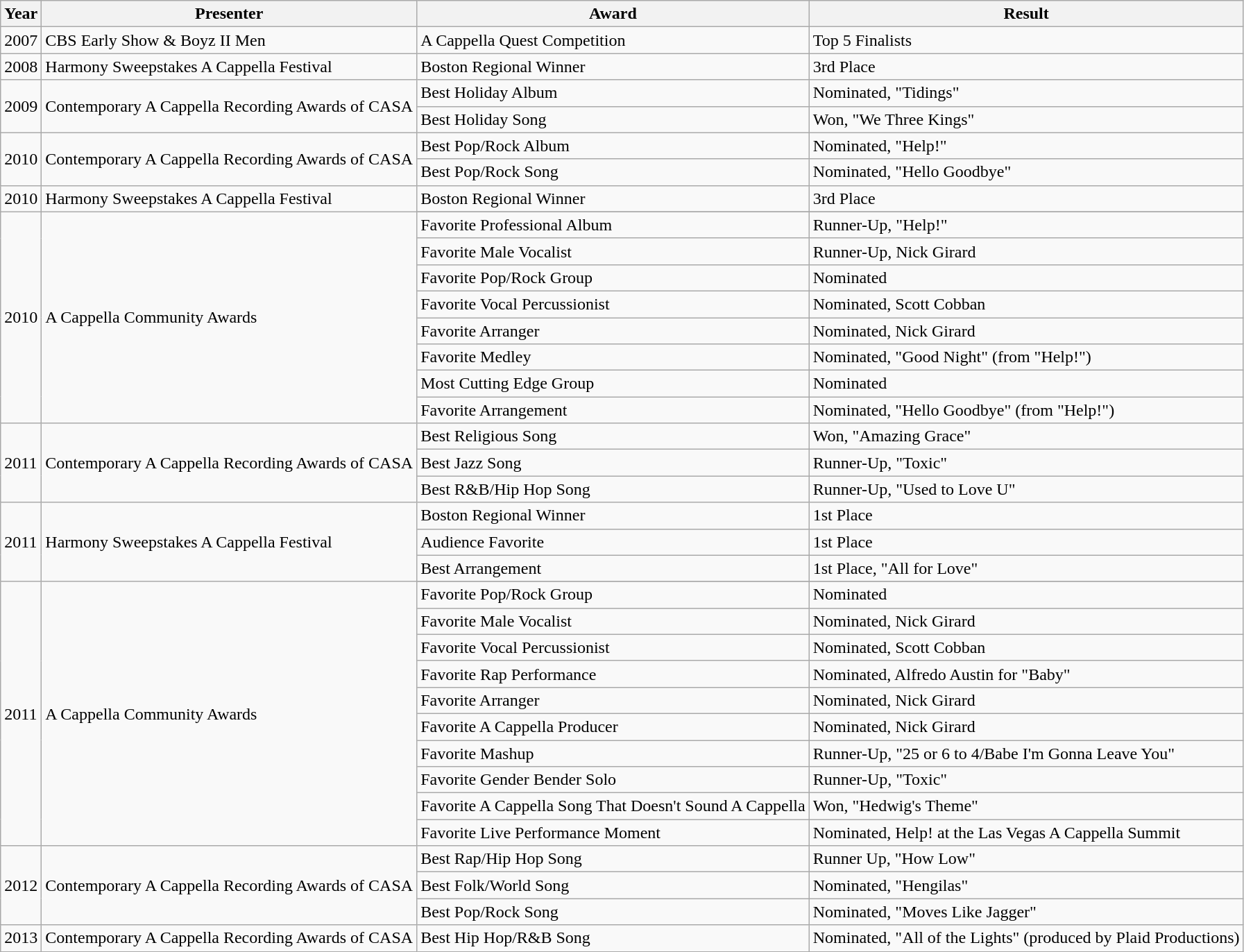<table class="wikitable">
<tr>
<th>Year</th>
<th>Presenter</th>
<th>Award</th>
<th>Result</th>
</tr>
<tr>
<td>2007</td>
<td>CBS Early Show & Boyz II Men</td>
<td>A Cappella Quest Competition</td>
<td>Top 5 Finalists</td>
</tr>
<tr>
<td>2008</td>
<td>Harmony Sweepstakes A Cappella Festival</td>
<td>Boston Regional Winner</td>
<td>3rd Place</td>
</tr>
<tr>
<td rowspan="2">2009</td>
<td rowspan="2">Contemporary A Cappella Recording Awards of CASA</td>
<td>Best Holiday Album</td>
<td>Nominated, "Tidings"</td>
</tr>
<tr>
<td>Best Holiday Song</td>
<td>Won, "We Three Kings"</td>
</tr>
<tr>
<td rowspan="2">2010</td>
<td rowspan="2">Contemporary A Cappella Recording Awards of CASA</td>
<td>Best Pop/Rock Album</td>
<td>Nominated, "Help!"</td>
</tr>
<tr>
<td>Best Pop/Rock Song</td>
<td>Nominated, "Hello Goodbye"</td>
</tr>
<tr>
<td>2010</td>
<td>Harmony Sweepstakes A Cappella Festival</td>
<td>Boston Regional Winner</td>
<td>3rd Place</td>
</tr>
<tr>
<td rowspan="9">2010</td>
<td rowspan="9">A Cappella Community Awards</td>
</tr>
<tr>
<td>Favorite Professional Album</td>
<td>Runner-Up, "Help!"</td>
</tr>
<tr>
<td>Favorite Male Vocalist</td>
<td>Runner-Up, Nick Girard</td>
</tr>
<tr>
<td>Favorite Pop/Rock Group</td>
<td>Nominated</td>
</tr>
<tr>
<td>Favorite Vocal Percussionist</td>
<td>Nominated, Scott Cobban</td>
</tr>
<tr>
<td>Favorite Arranger</td>
<td>Nominated, Nick Girard</td>
</tr>
<tr>
<td>Favorite Medley</td>
<td>Nominated, "Good Night" (from "Help!")</td>
</tr>
<tr>
<td>Most Cutting Edge Group</td>
<td>Nominated</td>
</tr>
<tr>
<td>Favorite Arrangement</td>
<td>Nominated, "Hello Goodbye" (from "Help!")</td>
</tr>
<tr>
<td rowspan="3">2011</td>
<td rowspan="3">Contemporary A Cappella Recording Awards of CASA</td>
<td>Best Religious Song</td>
<td>Won, "Amazing Grace"</td>
</tr>
<tr>
<td>Best Jazz Song</td>
<td>Runner-Up, "Toxic"</td>
</tr>
<tr>
<td>Best R&B/Hip Hop Song</td>
<td>Runner-Up, "Used to Love U"</td>
</tr>
<tr>
<td rowspan="3">2011</td>
<td rowspan="3">Harmony Sweepstakes A Cappella Festival</td>
<td>Boston Regional Winner</td>
<td>1st Place</td>
</tr>
<tr>
<td>Audience Favorite</td>
<td>1st Place</td>
</tr>
<tr>
<td>Best Arrangement</td>
<td>1st Place, "All for Love"</td>
</tr>
<tr>
<td rowspan="11">2011</td>
<td rowspan="11">A Cappella Community Awards</td>
</tr>
<tr>
<td>Favorite Pop/Rock Group</td>
<td>Nominated</td>
</tr>
<tr>
<td>Favorite Male Vocalist</td>
<td>Nominated, Nick Girard</td>
</tr>
<tr>
<td>Favorite Vocal Percussionist</td>
<td>Nominated, Scott Cobban</td>
</tr>
<tr>
<td>Favorite Rap Performance</td>
<td>Nominated, Alfredo Austin for "Baby"</td>
</tr>
<tr>
<td>Favorite Arranger</td>
<td>Nominated, Nick Girard</td>
</tr>
<tr>
<td>Favorite A Cappella Producer</td>
<td>Nominated, Nick Girard</td>
</tr>
<tr>
<td>Favorite Mashup</td>
<td>Runner-Up, "25 or 6 to 4/Babe I'm Gonna Leave You"</td>
</tr>
<tr>
<td>Favorite Gender Bender Solo</td>
<td>Runner-Up, "Toxic"</td>
</tr>
<tr>
<td>Favorite A Cappella Song That Doesn't Sound A Cappella</td>
<td>Won, "Hedwig's Theme"</td>
</tr>
<tr>
<td>Favorite Live Performance Moment</td>
<td>Nominated, Help! at the Las Vegas A Cappella Summit</td>
</tr>
<tr>
<td rowspan="3">2012</td>
<td rowspan="3">Contemporary A Cappella Recording Awards of CASA</td>
<td>Best Rap/Hip Hop Song</td>
<td>Runner Up, "How Low"</td>
</tr>
<tr>
<td>Best Folk/World Song</td>
<td>Nominated, "Hengilas"</td>
</tr>
<tr>
<td>Best Pop/Rock Song</td>
<td>Nominated, "Moves Like Jagger"</td>
</tr>
<tr>
<td rowspan="3">2013</td>
<td rowspan="3">Contemporary A Cappella Recording Awards of CASA</td>
<td>Best Hip Hop/R&B Song</td>
<td>Nominated, "All of the Lights" (produced by Plaid Productions)</td>
</tr>
</table>
